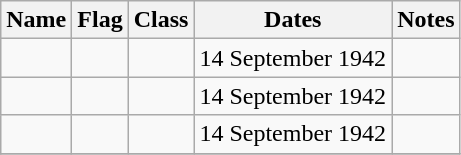<table class="wikitable sortable">
<tr>
<th>Name</th>
<th>Flag</th>
<th>Class</th>
<th>Dates</th>
<th>Notes</th>
</tr>
<tr>
<td></td>
<td></td>
<td></td>
<td>14 September 1942</td>
<td></td>
</tr>
<tr>
<td></td>
<td></td>
<td></td>
<td>14 September 1942</td>
<td></td>
</tr>
<tr>
<td></td>
<td></td>
<td></td>
<td>14 September 1942</td>
<td></td>
</tr>
<tr>
</tr>
</table>
